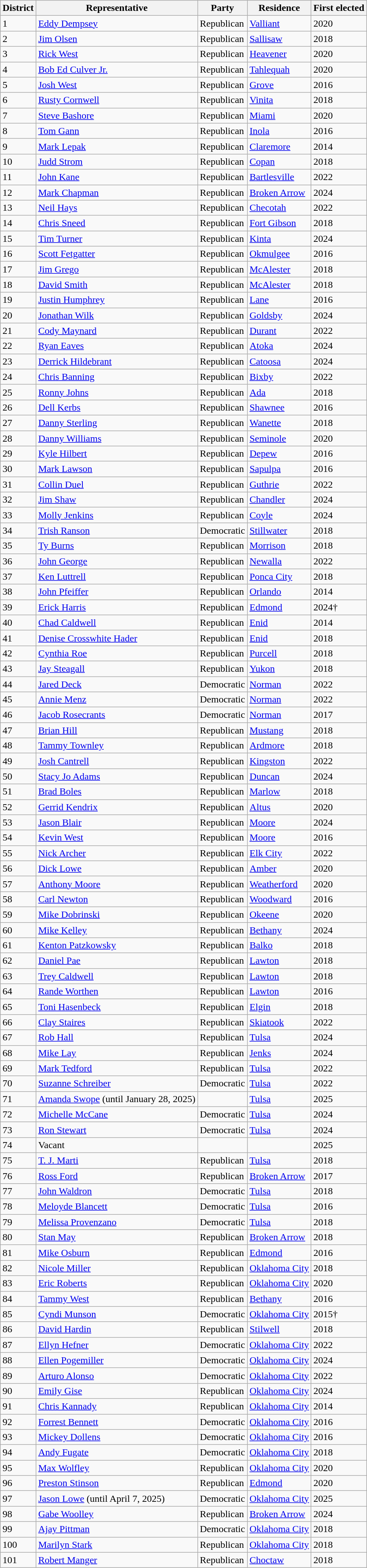<table class="wikitable sortable">
<tr>
<th>District</th>
<th>Representative</th>
<th>Party</th>
<th>Residence</th>
<th>First elected</th>
</tr>
<tr>
<td>1</td>
<td><a href='#'>Eddy Dempsey</a></td>
<td>Republican</td>
<td><a href='#'>Valliant</a></td>
<td>2020</td>
</tr>
<tr>
<td>2</td>
<td><a href='#'>Jim Olsen</a></td>
<td>Republican</td>
<td><a href='#'>Sallisaw</a></td>
<td>2018</td>
</tr>
<tr>
<td>3</td>
<td><a href='#'>Rick West</a></td>
<td>Republican</td>
<td><a href='#'>Heavener</a></td>
<td>2020</td>
</tr>
<tr>
<td>4</td>
<td><a href='#'>Bob Ed Culver Jr.</a></td>
<td>Republican</td>
<td><a href='#'>Tahlequah</a></td>
<td>2020</td>
</tr>
<tr>
<td>5</td>
<td><a href='#'>Josh West</a></td>
<td>Republican</td>
<td><a href='#'>Grove</a></td>
<td>2016</td>
</tr>
<tr>
<td>6</td>
<td><a href='#'>Rusty Cornwell</a></td>
<td>Republican</td>
<td><a href='#'>Vinita</a></td>
<td>2018</td>
</tr>
<tr>
<td>7</td>
<td><a href='#'>Steve Bashore</a></td>
<td>Republican</td>
<td><a href='#'>Miami</a></td>
<td>2020</td>
</tr>
<tr>
<td>8</td>
<td><a href='#'>Tom Gann</a></td>
<td>Republican</td>
<td><a href='#'>Inola</a></td>
<td>2016</td>
</tr>
<tr>
<td>9</td>
<td><a href='#'>Mark Lepak</a></td>
<td>Republican</td>
<td><a href='#'>Claremore</a></td>
<td>2014</td>
</tr>
<tr>
<td>10</td>
<td><a href='#'>Judd Strom</a></td>
<td>Republican</td>
<td><a href='#'>Copan</a></td>
<td>2018</td>
</tr>
<tr>
<td>11</td>
<td><a href='#'>John Kane</a></td>
<td>Republican</td>
<td><a href='#'>Bartlesville</a></td>
<td>2022</td>
</tr>
<tr>
<td>12</td>
<td><a href='#'>Mark Chapman</a></td>
<td>Republican</td>
<td><a href='#'>Broken Arrow</a></td>
<td>2024</td>
</tr>
<tr>
<td>13</td>
<td><a href='#'>Neil Hays</a></td>
<td>Republican</td>
<td><a href='#'>Checotah</a></td>
<td>2022</td>
</tr>
<tr>
<td>14</td>
<td><a href='#'>Chris Sneed</a></td>
<td>Republican</td>
<td><a href='#'>Fort Gibson</a></td>
<td>2018</td>
</tr>
<tr>
<td>15</td>
<td><a href='#'>Tim Turner</a></td>
<td>Republican</td>
<td><a href='#'>Kinta</a></td>
<td>2024</td>
</tr>
<tr>
<td>16</td>
<td><a href='#'>Scott Fetgatter</a></td>
<td>Republican</td>
<td><a href='#'>Okmulgee</a></td>
<td>2016</td>
</tr>
<tr>
<td>17</td>
<td><a href='#'>Jim Grego</a></td>
<td>Republican</td>
<td><a href='#'>McAlester</a></td>
<td>2018</td>
</tr>
<tr>
<td>18</td>
<td><a href='#'>David Smith</a></td>
<td>Republican</td>
<td><a href='#'>McAlester</a></td>
<td>2018</td>
</tr>
<tr>
<td>19</td>
<td><a href='#'>Justin Humphrey</a></td>
<td>Republican</td>
<td><a href='#'>Lane</a></td>
<td>2016</td>
</tr>
<tr>
<td>20</td>
<td><a href='#'>Jonathan Wilk</a></td>
<td>Republican</td>
<td><a href='#'>Goldsby</a></td>
<td>2024</td>
</tr>
<tr>
<td>21</td>
<td><a href='#'>Cody Maynard</a></td>
<td>Republican</td>
<td><a href='#'>Durant</a></td>
<td>2022</td>
</tr>
<tr>
<td>22</td>
<td><a href='#'>Ryan Eaves</a></td>
<td>Republican</td>
<td><a href='#'>Atoka</a></td>
<td>2024</td>
</tr>
<tr>
<td>23</td>
<td><a href='#'>Derrick Hildebrant</a></td>
<td>Republican</td>
<td><a href='#'>Catoosa</a></td>
<td>2024</td>
</tr>
<tr>
<td>24</td>
<td><a href='#'>Chris Banning</a></td>
<td>Republican</td>
<td><a href='#'>Bixby</a></td>
<td>2022</td>
</tr>
<tr>
<td>25</td>
<td><a href='#'>Ronny Johns</a></td>
<td>Republican</td>
<td><a href='#'>Ada</a></td>
<td>2018</td>
</tr>
<tr>
<td>26</td>
<td><a href='#'>Dell Kerbs</a></td>
<td>Republican</td>
<td><a href='#'>Shawnee</a></td>
<td>2016</td>
</tr>
<tr>
<td>27</td>
<td><a href='#'>Danny Sterling</a></td>
<td>Republican</td>
<td><a href='#'>Wanette</a></td>
<td>2018</td>
</tr>
<tr>
<td>28</td>
<td><a href='#'>Danny Williams</a></td>
<td>Republican</td>
<td><a href='#'>Seminole</a></td>
<td>2020</td>
</tr>
<tr>
<td>29</td>
<td><a href='#'>Kyle Hilbert</a></td>
<td>Republican</td>
<td><a href='#'>Depew</a></td>
<td>2016</td>
</tr>
<tr>
<td>30</td>
<td><a href='#'>Mark Lawson</a></td>
<td>Republican</td>
<td><a href='#'>Sapulpa</a></td>
<td>2016</td>
</tr>
<tr>
<td>31</td>
<td><a href='#'>Collin Duel</a></td>
<td>Republican</td>
<td><a href='#'>Guthrie</a></td>
<td>2022</td>
</tr>
<tr>
<td>32</td>
<td><a href='#'>Jim Shaw</a></td>
<td>Republican</td>
<td><a href='#'>Chandler</a></td>
<td>2024</td>
</tr>
<tr>
<td>33</td>
<td><a href='#'>Molly Jenkins</a></td>
<td>Republican</td>
<td><a href='#'>Coyle</a></td>
<td>2024</td>
</tr>
<tr>
<td>34</td>
<td><a href='#'>Trish Ranson</a></td>
<td>Democratic</td>
<td><a href='#'>Stillwater</a></td>
<td>2018</td>
</tr>
<tr>
<td>35</td>
<td><a href='#'>Ty Burns</a></td>
<td>Republican</td>
<td><a href='#'>Morrison</a></td>
<td>2018</td>
</tr>
<tr>
<td>36</td>
<td><a href='#'>John George</a></td>
<td>Republican</td>
<td><a href='#'>Newalla</a></td>
<td>2022</td>
</tr>
<tr>
<td>37</td>
<td><a href='#'>Ken Luttrell</a></td>
<td>Republican</td>
<td><a href='#'>Ponca City</a></td>
<td>2018</td>
</tr>
<tr>
<td>38</td>
<td><a href='#'>John Pfeiffer</a></td>
<td>Republican</td>
<td><a href='#'>Orlando</a></td>
<td>2014</td>
</tr>
<tr>
<td>39</td>
<td><a href='#'>Erick Harris</a></td>
<td>Republican</td>
<td><a href='#'>Edmond</a></td>
<td>2024†</td>
</tr>
<tr>
<td>40</td>
<td><a href='#'>Chad Caldwell</a></td>
<td>Republican</td>
<td><a href='#'>Enid</a></td>
<td>2014</td>
</tr>
<tr>
<td>41</td>
<td><a href='#'>Denise Crosswhite Hader</a></td>
<td>Republican</td>
<td><a href='#'>Enid</a></td>
<td>2018</td>
</tr>
<tr>
<td>42</td>
<td><a href='#'>Cynthia Roe</a></td>
<td>Republican</td>
<td><a href='#'>Purcell</a></td>
<td>2018</td>
</tr>
<tr>
<td>43</td>
<td><a href='#'>Jay Steagall</a></td>
<td>Republican</td>
<td><a href='#'>Yukon</a></td>
<td>2018</td>
</tr>
<tr>
<td>44</td>
<td><a href='#'>Jared Deck</a></td>
<td>Democratic</td>
<td><a href='#'>Norman</a></td>
<td>2022</td>
</tr>
<tr>
<td>45</td>
<td><a href='#'>Annie Menz</a></td>
<td>Democratic</td>
<td><a href='#'>Norman</a></td>
<td>2022</td>
</tr>
<tr>
<td>46</td>
<td><a href='#'>Jacob Rosecrants</a></td>
<td>Democratic</td>
<td><a href='#'>Norman</a></td>
<td>2017</td>
</tr>
<tr>
<td>47</td>
<td><a href='#'>Brian Hill</a></td>
<td>Republican</td>
<td><a href='#'>Mustang</a></td>
<td>2018</td>
</tr>
<tr>
<td>48</td>
<td><a href='#'>Tammy Townley</a></td>
<td>Republican</td>
<td><a href='#'>Ardmore</a></td>
<td>2018</td>
</tr>
<tr>
<td>49</td>
<td><a href='#'>Josh Cantrell</a></td>
<td>Republican</td>
<td><a href='#'>Kingston</a></td>
<td>2022</td>
</tr>
<tr>
<td>50</td>
<td><a href='#'>Stacy Jo Adams</a></td>
<td>Republican</td>
<td><a href='#'>Duncan</a></td>
<td>2024</td>
</tr>
<tr>
<td>51</td>
<td><a href='#'>Brad Boles</a></td>
<td>Republican</td>
<td><a href='#'>Marlow</a></td>
<td>2018</td>
</tr>
<tr>
<td>52</td>
<td><a href='#'>Gerrid Kendrix</a></td>
<td>Republican</td>
<td><a href='#'>Altus</a></td>
<td>2020</td>
</tr>
<tr>
<td>53</td>
<td><a href='#'>Jason Blair</a></td>
<td>Republican</td>
<td><a href='#'>Moore</a></td>
<td>2024</td>
</tr>
<tr>
<td>54</td>
<td><a href='#'>Kevin West</a></td>
<td>Republican</td>
<td><a href='#'>Moore</a></td>
<td>2016</td>
</tr>
<tr>
<td>55</td>
<td><a href='#'>Nick Archer</a></td>
<td>Republican</td>
<td><a href='#'>Elk City</a></td>
<td>2022</td>
</tr>
<tr>
<td>56</td>
<td><a href='#'>Dick Lowe</a></td>
<td>Republican</td>
<td><a href='#'>Amber</a></td>
<td>2020</td>
</tr>
<tr>
<td>57</td>
<td><a href='#'>Anthony Moore</a></td>
<td>Republican</td>
<td><a href='#'>Weatherford</a></td>
<td>2020</td>
</tr>
<tr>
<td>58</td>
<td><a href='#'>Carl Newton</a></td>
<td>Republican</td>
<td><a href='#'>Woodward</a></td>
<td>2016</td>
</tr>
<tr>
<td>59</td>
<td><a href='#'>Mike Dobrinski</a></td>
<td>Republican</td>
<td><a href='#'>Okeene</a></td>
<td>2020</td>
</tr>
<tr>
<td>60</td>
<td><a href='#'>Mike Kelley</a></td>
<td>Republican</td>
<td><a href='#'>Bethany</a></td>
<td>2024</td>
</tr>
<tr>
<td>61</td>
<td><a href='#'>Kenton Patzkowsky</a></td>
<td>Republican</td>
<td><a href='#'>Balko</a></td>
<td>2018</td>
</tr>
<tr>
<td>62</td>
<td><a href='#'>Daniel Pae</a></td>
<td>Republican</td>
<td><a href='#'>Lawton</a></td>
<td>2018</td>
</tr>
<tr>
<td>63</td>
<td><a href='#'>Trey Caldwell</a></td>
<td>Republican</td>
<td><a href='#'>Lawton</a></td>
<td>2018</td>
</tr>
<tr>
<td>64</td>
<td><a href='#'>Rande Worthen</a></td>
<td>Republican</td>
<td><a href='#'>Lawton</a></td>
<td>2016</td>
</tr>
<tr>
<td>65</td>
<td><a href='#'>Toni Hasenbeck</a></td>
<td>Republican</td>
<td><a href='#'>Elgin</a></td>
<td>2018</td>
</tr>
<tr>
<td>66</td>
<td><a href='#'>Clay Staires</a></td>
<td>Republican</td>
<td><a href='#'>Skiatook</a></td>
<td>2022</td>
</tr>
<tr>
<td>67</td>
<td><a href='#'>Rob Hall</a></td>
<td>Republican</td>
<td><a href='#'>Tulsa</a></td>
<td>2024</td>
</tr>
<tr>
<td>68</td>
<td><a href='#'>Mike Lay</a></td>
<td>Republican</td>
<td><a href='#'>Jenks</a></td>
<td>2024</td>
</tr>
<tr>
<td>69</td>
<td><a href='#'>Mark Tedford</a></td>
<td>Republican</td>
<td><a href='#'>Tulsa</a></td>
<td>2022</td>
</tr>
<tr>
<td>70</td>
<td><a href='#'>Suzanne Schreiber</a></td>
<td>Democratic</td>
<td><a href='#'>Tulsa</a></td>
<td>2022</td>
</tr>
<tr>
<td>71</td>
<td><a href='#'>Amanda Swope</a> (until January 28, 2025)</td>
<td></td>
<td><a href='#'>Tulsa</a></td>
<td>2025</td>
</tr>
<tr>
<td>72</td>
<td><a href='#'>Michelle McCane</a></td>
<td>Democratic</td>
<td><a href='#'>Tulsa</a></td>
<td>2024</td>
</tr>
<tr>
<td>73</td>
<td><a href='#'>Ron Stewart</a></td>
<td>Democratic</td>
<td><a href='#'>Tulsa</a></td>
<td>2024</td>
</tr>
<tr>
<td>74</td>
<td>Vacant</td>
<td></td>
<td></td>
<td>2025</td>
</tr>
<tr>
<td>75</td>
<td><a href='#'>T. J. Marti</a></td>
<td>Republican</td>
<td><a href='#'>Tulsa</a></td>
<td>2018</td>
</tr>
<tr>
<td>76</td>
<td><a href='#'>Ross Ford</a></td>
<td>Republican</td>
<td><a href='#'>Broken Arrow</a></td>
<td>2017</td>
</tr>
<tr>
<td>77</td>
<td><a href='#'>John Waldron</a></td>
<td>Democratic</td>
<td><a href='#'>Tulsa</a></td>
<td>2018</td>
</tr>
<tr>
<td>78</td>
<td><a href='#'>Meloyde Blancett</a></td>
<td>Democratic</td>
<td><a href='#'>Tulsa</a></td>
<td>2016</td>
</tr>
<tr>
<td>79</td>
<td><a href='#'>Melissa Provenzano</a></td>
<td>Democratic</td>
<td><a href='#'>Tulsa</a></td>
<td>2018</td>
</tr>
<tr>
<td>80</td>
<td><a href='#'>Stan May</a></td>
<td>Republican</td>
<td><a href='#'>Broken Arrow</a></td>
<td>2018</td>
</tr>
<tr>
<td>81</td>
<td><a href='#'>Mike Osburn</a></td>
<td>Republican</td>
<td><a href='#'>Edmond</a></td>
<td>2016</td>
</tr>
<tr>
<td>82</td>
<td><a href='#'>Nicole Miller</a></td>
<td>Republican</td>
<td><a href='#'>Oklahoma City</a></td>
<td>2018</td>
</tr>
<tr>
<td>83</td>
<td><a href='#'>Eric Roberts</a></td>
<td>Republican</td>
<td><a href='#'>Oklahoma City</a></td>
<td>2020</td>
</tr>
<tr>
<td>84</td>
<td><a href='#'>Tammy West</a></td>
<td>Republican</td>
<td><a href='#'>Bethany</a></td>
<td>2016</td>
</tr>
<tr>
<td>85</td>
<td><a href='#'>Cyndi Munson</a></td>
<td>Democratic</td>
<td><a href='#'>Oklahoma City</a></td>
<td>2015†</td>
</tr>
<tr>
<td>86</td>
<td><a href='#'>David Hardin</a></td>
<td>Republican</td>
<td><a href='#'>Stilwell</a></td>
<td>2018</td>
</tr>
<tr>
<td>87</td>
<td><a href='#'>Ellyn Hefner</a></td>
<td>Democratic</td>
<td><a href='#'>Oklahoma City</a></td>
<td>2022</td>
</tr>
<tr>
<td>88</td>
<td><a href='#'>Ellen Pogemiller</a></td>
<td>Democratic</td>
<td><a href='#'>Oklahoma City</a></td>
<td>2024</td>
</tr>
<tr>
<td>89</td>
<td><a href='#'>Arturo Alonso</a></td>
<td>Democratic</td>
<td><a href='#'>Oklahoma City</a></td>
<td>2022</td>
</tr>
<tr>
<td>90</td>
<td><a href='#'>Emily Gise</a></td>
<td>Republican</td>
<td><a href='#'>Oklahoma City</a></td>
<td>2024</td>
</tr>
<tr>
<td>91</td>
<td><a href='#'>Chris Kannady</a></td>
<td>Republican</td>
<td><a href='#'>Oklahoma City</a></td>
<td>2014</td>
</tr>
<tr>
<td>92</td>
<td><a href='#'>Forrest Bennett</a></td>
<td>Democratic</td>
<td><a href='#'>Oklahoma City</a></td>
<td>2016</td>
</tr>
<tr>
<td>93</td>
<td><a href='#'>Mickey Dollens</a></td>
<td>Democratic</td>
<td><a href='#'>Oklahoma City</a></td>
<td>2016</td>
</tr>
<tr>
<td>94</td>
<td><a href='#'>Andy Fugate</a></td>
<td>Democratic</td>
<td><a href='#'>Oklahoma City</a></td>
<td>2018</td>
</tr>
<tr>
<td>95</td>
<td><a href='#'>Max Wolfley</a></td>
<td>Republican</td>
<td><a href='#'>Oklahoma City</a></td>
<td>2020</td>
</tr>
<tr>
<td>96</td>
<td><a href='#'>Preston Stinson</a></td>
<td>Republican</td>
<td><a href='#'>Edmond</a></td>
<td>2020</td>
</tr>
<tr>
<td>97</td>
<td><a href='#'>Jason Lowe</a> (until April 7, 2025)</td>
<td>Democratic</td>
<td><a href='#'>Oklahoma City</a></td>
<td>2025</td>
</tr>
<tr>
<td>98</td>
<td><a href='#'>Gabe Woolley</a></td>
<td>Republican</td>
<td><a href='#'>Broken Arrow</a></td>
<td>2024</td>
</tr>
<tr>
<td>99</td>
<td><a href='#'>Ajay Pittman</a></td>
<td>Democratic</td>
<td><a href='#'>Oklahoma City</a></td>
<td>2018</td>
</tr>
<tr>
<td>100</td>
<td><a href='#'>Marilyn Stark</a></td>
<td>Republican</td>
<td><a href='#'>Oklahoma City</a></td>
<td>2018</td>
</tr>
<tr>
<td>101</td>
<td><a href='#'>Robert Manger</a></td>
<td>Republican</td>
<td><a href='#'>Choctaw</a></td>
<td>2018</td>
</tr>
</table>
